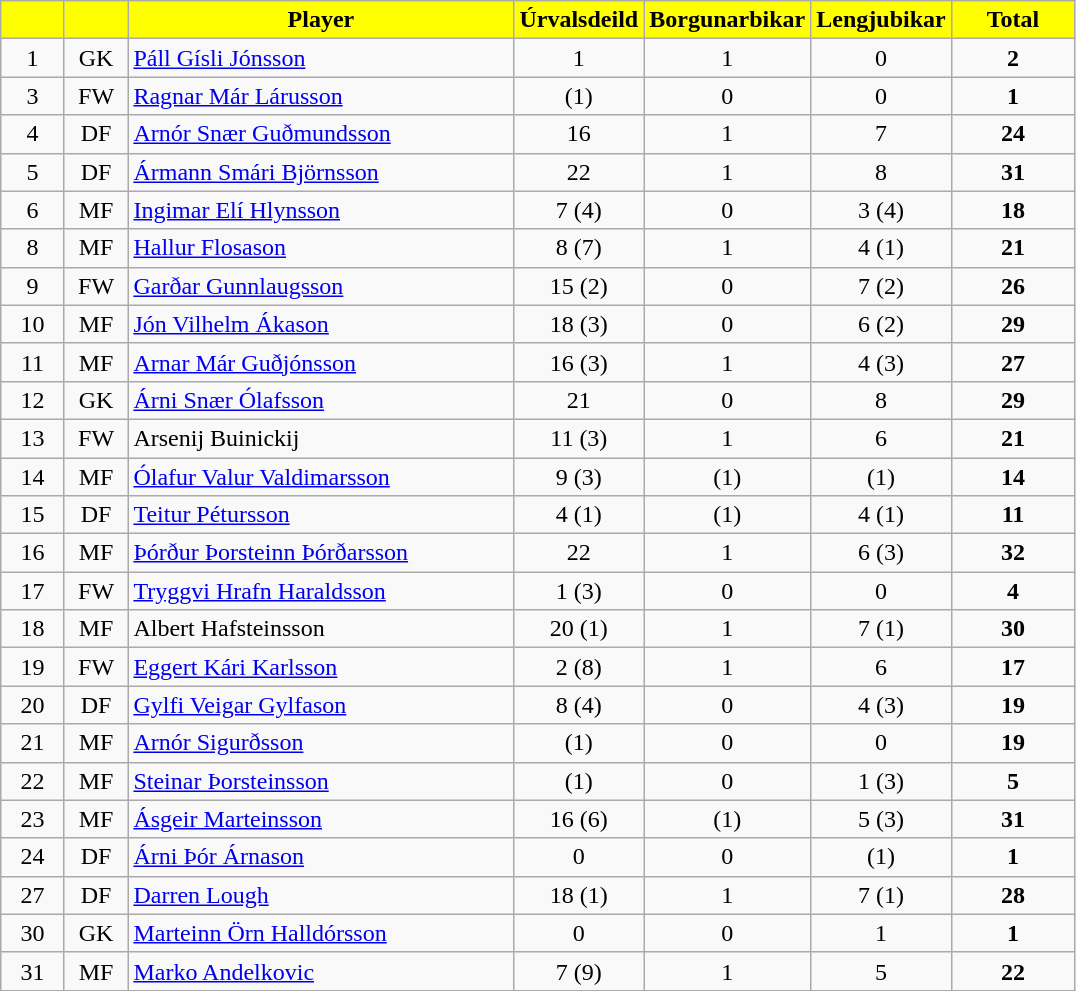<table class="wikitable" style="text-align:center;">
<tr>
<th style="background:#ffff00; color:black; width:35px;"></th>
<th style="background:#ffff00; color:black; width:35px;"></th>
<th style="background:#ffff00; color:black; width:250px;">Player</th>
<th style="background:#ffff00; color:black; width:75px;">Úrvalsdeild</th>
<th style="background:#ffff00; color:black; width:75px;">Borgunarbikar</th>
<th style="background:#ffff00; color:black; width:75px;">Lengjubikar</th>
<th style="background:#ffff00; color:black; width:75px;"><strong>Total</strong></th>
</tr>
<tr>
<td>1</td>
<td>GK</td>
<td align=left> <a href='#'>Páll Gísli Jónsson</a></td>
<td>1</td>
<td>1</td>
<td>0</td>
<td><strong>2</strong></td>
</tr>
<tr>
<td>3</td>
<td>FW</td>
<td align=left> <a href='#'>Ragnar Már Lárusson</a></td>
<td>(1)</td>
<td>0</td>
<td>0</td>
<td><strong>1</strong></td>
</tr>
<tr>
<td>4</td>
<td>DF</td>
<td align=left> <a href='#'>Arnór Snær Guðmundsson</a></td>
<td>16</td>
<td>1</td>
<td>7</td>
<td><strong>24</strong></td>
</tr>
<tr>
<td>5</td>
<td>DF</td>
<td align=left> <a href='#'>Ármann Smári Björnsson</a></td>
<td>22</td>
<td>1</td>
<td>8</td>
<td><strong>31</strong></td>
</tr>
<tr>
<td>6</td>
<td>MF</td>
<td align=left> <a href='#'>Ingimar Elí Hlynsson</a></td>
<td>7 (4)</td>
<td>0</td>
<td>3 (4)</td>
<td><strong>18</strong></td>
</tr>
<tr>
<td>8</td>
<td>MF</td>
<td align=left> <a href='#'>Hallur Flosason</a></td>
<td>8 (7)</td>
<td>1</td>
<td>4 (1)</td>
<td><strong>21</strong></td>
</tr>
<tr>
<td>9</td>
<td>FW</td>
<td align=left> <a href='#'>Garðar Gunnlaugsson</a></td>
<td>15 (2)</td>
<td>0</td>
<td>7 (2)</td>
<td><strong>26</strong></td>
</tr>
<tr>
<td>10</td>
<td>MF</td>
<td align=left> <a href='#'>Jón Vilhelm Ákason</a></td>
<td>18 (3)</td>
<td>0</td>
<td>6 (2)</td>
<td><strong>29</strong></td>
</tr>
<tr>
<td>11</td>
<td>MF</td>
<td align=left> <a href='#'>Arnar Már Guðjónsson</a></td>
<td>16 (3)</td>
<td>1</td>
<td>4 (3)</td>
<td><strong>27</strong></td>
</tr>
<tr>
<td>12</td>
<td>GK</td>
<td align=left> <a href='#'>Árni Snær Ólafsson</a></td>
<td>21</td>
<td>0</td>
<td>8</td>
<td><strong>29</strong></td>
</tr>
<tr>
<td>13</td>
<td>FW</td>
<td align=left> Arsenij Buinickij</td>
<td>11 (3)</td>
<td>1</td>
<td>6</td>
<td><strong>21</strong></td>
</tr>
<tr>
<td>14</td>
<td>MF</td>
<td align=left> <a href='#'>Ólafur Valur Valdimarsson</a></td>
<td>9 (3)</td>
<td>(1)</td>
<td>(1)</td>
<td><strong>14</strong></td>
</tr>
<tr>
<td>15</td>
<td>DF</td>
<td align=left> <a href='#'>Teitur Pétursson</a></td>
<td>4 (1)</td>
<td>(1)</td>
<td>4 (1)</td>
<td><strong>11</strong></td>
</tr>
<tr>
<td>16</td>
<td>MF</td>
<td align=left> <a href='#'>Þórður Þorsteinn Þórðarsson</a></td>
<td>22</td>
<td>1</td>
<td>6 (3)</td>
<td><strong>32</strong></td>
</tr>
<tr>
<td>17</td>
<td>FW</td>
<td align=left> <a href='#'>Tryggvi Hrafn Haraldsson</a></td>
<td>1 (3)</td>
<td>0</td>
<td>0</td>
<td><strong>4</strong></td>
</tr>
<tr>
<td>18</td>
<td>MF</td>
<td align=left> Albert Hafsteinsson</td>
<td>20 (1)</td>
<td>1</td>
<td>7 (1)</td>
<td><strong>30</strong></td>
</tr>
<tr>
<td>19</td>
<td>FW</td>
<td align=left> <a href='#'>Eggert Kári Karlsson</a></td>
<td>2 (8)</td>
<td>1</td>
<td>6</td>
<td><strong>17</strong></td>
</tr>
<tr>
<td>20</td>
<td>DF</td>
<td align=left> <a href='#'>Gylfi Veigar Gylfason</a></td>
<td>8 (4)</td>
<td>0</td>
<td>4 (3)</td>
<td><strong>19</strong></td>
</tr>
<tr>
<td>21</td>
<td>MF</td>
<td align=left> <a href='#'>Arnór Sigurðsson</a></td>
<td>(1)</td>
<td>0</td>
<td>0</td>
<td><strong>19</strong></td>
</tr>
<tr>
<td>22</td>
<td>MF</td>
<td align=left> <a href='#'>Steinar Þorsteinsson</a></td>
<td>(1)</td>
<td>0</td>
<td>1 (3)</td>
<td><strong>5</strong></td>
</tr>
<tr>
<td>23</td>
<td>MF</td>
<td align=left> <a href='#'>Ásgeir Marteinsson</a></td>
<td>16 (6)</td>
<td>(1)</td>
<td>5 (3)</td>
<td><strong>31</strong></td>
</tr>
<tr>
<td>24</td>
<td>DF</td>
<td align=left> <a href='#'>Árni Þór Árnason</a></td>
<td>0</td>
<td>0</td>
<td>(1)</td>
<td><strong>1</strong></td>
</tr>
<tr>
<td>27</td>
<td>DF</td>
<td align=left> <a href='#'>Darren Lough</a></td>
<td>18 (1)</td>
<td>1</td>
<td>7 (1)</td>
<td><strong>28</strong></td>
</tr>
<tr>
<td>30</td>
<td>GK</td>
<td align=left> <a href='#'>Marteinn Örn Halldórsson</a></td>
<td>0</td>
<td>0</td>
<td>1</td>
<td><strong>1</strong></td>
</tr>
<tr>
<td>31</td>
<td>MF</td>
<td align=left> <a href='#'>Marko Andelkovic</a></td>
<td>7 (9)</td>
<td>1</td>
<td>5</td>
<td><strong>22</strong></td>
</tr>
</table>
